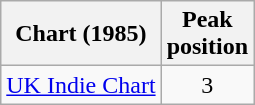<table class="wikitable sortable">
<tr>
<th scope="col">Chart (1985)</th>
<th scope="col">Peak<br>position</th>
</tr>
<tr>
<td><a href='#'>UK Indie Chart</a></td>
<td style="text-align:center;">3</td>
</tr>
</table>
